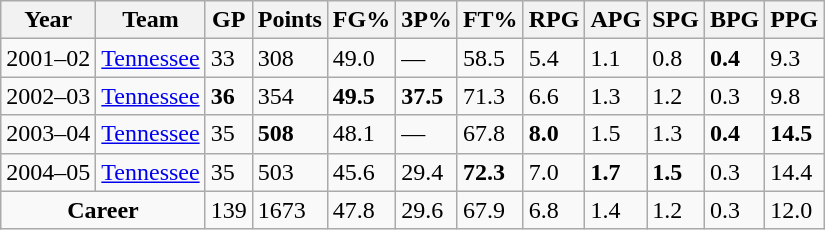<table class="wikitable sortable">
<tr>
<th>Year</th>
<th>Team</th>
<th>GP</th>
<th>Points</th>
<th>FG%</th>
<th>3P%</th>
<th>FT%</th>
<th>RPG</th>
<th>APG</th>
<th>SPG</th>
<th>BPG</th>
<th>PPG</th>
</tr>
<tr>
<td>2001–02</td>
<td><a href='#'>Tennessee</a></td>
<td>33</td>
<td>308</td>
<td>49.0</td>
<td>—</td>
<td>58.5</td>
<td>5.4</td>
<td>1.1</td>
<td>0.8</td>
<td><strong>0.4</strong></td>
<td>9.3</td>
</tr>
<tr>
<td>2002–03</td>
<td><a href='#'>Tennessee</a></td>
<td><strong>36</strong></td>
<td>354</td>
<td><strong>49.5</strong></td>
<td><strong>37.5</strong></td>
<td>71.3</td>
<td>6.6</td>
<td>1.3</td>
<td>1.2</td>
<td>0.3</td>
<td>9.8</td>
</tr>
<tr>
<td>2003–04</td>
<td><a href='#'>Tennessee</a></td>
<td>35</td>
<td><strong>508</strong></td>
<td>48.1</td>
<td>—</td>
<td>67.8</td>
<td><strong>8.0</strong></td>
<td>1.5</td>
<td>1.3</td>
<td><strong>0.4</strong></td>
<td><strong>14.5</strong></td>
</tr>
<tr>
<td>2004–05</td>
<td><a href='#'>Tennessee</a></td>
<td>35</td>
<td>503</td>
<td>45.6</td>
<td>29.4</td>
<td><strong>72.3</strong></td>
<td>7.0</td>
<td><strong>1.7</strong></td>
<td><strong>1.5</strong></td>
<td>0.3</td>
<td>14.4</td>
</tr>
<tr class="sortbottom">
<td colspan=2 align=center><strong>Career</strong></td>
<td>139</td>
<td>1673</td>
<td>47.8</td>
<td>29.6</td>
<td>67.9</td>
<td>6.8</td>
<td>1.4</td>
<td>1.2</td>
<td>0.3</td>
<td>12.0</td>
</tr>
</table>
